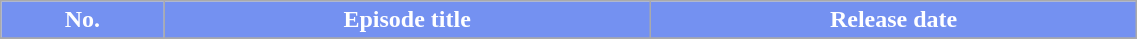<table class="wikitable plainrowheaders" style="width:60%; margin:left;">
<tr>
<th style="color:white; background-color: #7491F1">No.</th>
<th style="color:white; background-color: #7491F1">Episode title</th>
<th style="color:white; background-color: #7491F1">Release date</th>
</tr>
<tr>
</tr>
</table>
